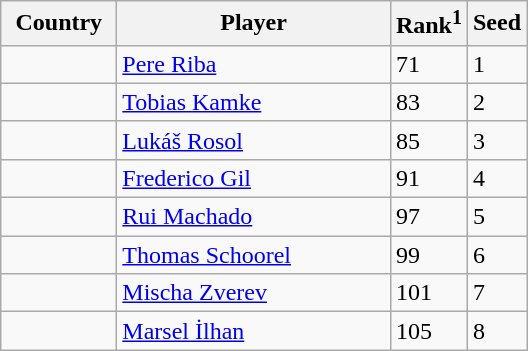<table class="sortable wikitable">
<tr>
<th width="70">Country</th>
<th width="175">Player</th>
<th>Rank<sup>1</sup></th>
<th>Seed</th>
</tr>
<tr>
<td></td>
<td><a href='#'>Pere Riba</a></td>
<td>71</td>
<td>1</td>
</tr>
<tr>
<td></td>
<td><a href='#'>Tobias Kamke</a></td>
<td>83</td>
<td>2</td>
</tr>
<tr>
<td></td>
<td><a href='#'>Lukáš Rosol</a></td>
<td>85</td>
<td>3</td>
</tr>
<tr>
<td></td>
<td><a href='#'>Frederico Gil</a></td>
<td>91</td>
<td>4</td>
</tr>
<tr>
<td></td>
<td><a href='#'>Rui Machado</a></td>
<td>97</td>
<td>5</td>
</tr>
<tr>
<td></td>
<td><a href='#'>Thomas Schoorel</a></td>
<td>99</td>
<td>6</td>
</tr>
<tr>
<td></td>
<td><a href='#'>Mischa Zverev</a></td>
<td>101</td>
<td>7</td>
</tr>
<tr>
<td></td>
<td><a href='#'>Marsel İlhan</a></td>
<td>105</td>
<td>8</td>
</tr>
</table>
